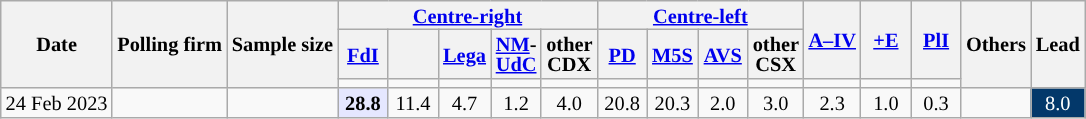<table class=wikitable style="text-align:center;font-size:85%;line-height:13px">
<tr>
<th rowspan="3">Date</th>
<th rowspan="3">Polling firm</th>
<th rowspan="3">Sample size</th>
<th colspan="5"><a href='#'>Centre-right</a></th>
<th colspan="4"><a href='#'>Centre-left</a></th>
<th rowspan="2"><a href='#'>A–IV</a></th>
<th rowspan="2" style="width:27px;"><a href='#'>+E</a></th>
<th rowspan="2" style="width:27px;"><a href='#'>PlI</a></th>
<th rowspan="3">Others</th>
<th rowspan="3">Lead</th>
</tr>
<tr>
<th style="width:27px;"><a href='#'>FdI</a></th>
<th style="width:27px;"></th>
<th style="width:27px;"><a href='#'>Lega</a></th>
<th style="width:27px;"><a href='#'>NM</a>-<a href='#'>UdC</a></th>
<th style="width:27px;">other CDX</th>
<th style="width:27px;"><a href='#'>PD</a></th>
<th style="width:27px;"><a href='#'>M5S</a></th>
<th style="width:27px;"><a href='#'>AVS</a></th>
<th style="width:27px;">other CSX</th>
</tr>
<tr>
<td></td>
<td></td>
<td></td>
<td></td>
<td></td>
<td></td>
<td></td>
<td></td>
<td></td>
<td></td>
<td></td>
<td></td>
</tr>
<tr>
<td>24 Feb 2023</td>
<td></td>
<td></td>
<td style="background:#E5E7FF;"><strong>28.8</strong></td>
<td>11.4</td>
<td>4.7</td>
<td>1.2</td>
<td>4.0</td>
<td>20.8</td>
<td>20.3</td>
<td>2.0</td>
<td>3.0</td>
<td>2.3</td>
<td>1.0</td>
<td>0.3</td>
<td></td>
<td style="background:#03386A; color:white;">8.0</td>
</tr>
</table>
